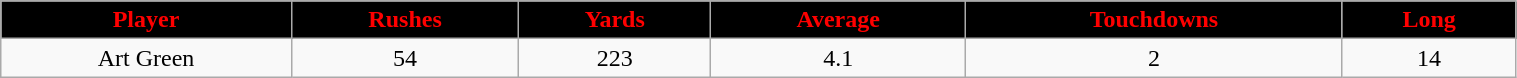<table class="wikitable" width="80%">
<tr align="center"  style="background:black;color:red;">
<td><strong>Player</strong></td>
<td><strong>Rushes</strong></td>
<td><strong>Yards</strong></td>
<td><strong>Average</strong></td>
<td><strong>Touchdowns</strong></td>
<td><strong>Long</strong></td>
</tr>
<tr align="center" bgcolor="">
<td>Art Green</td>
<td>54</td>
<td>223</td>
<td>4.1</td>
<td>2</td>
<td>14</td>
</tr>
</table>
